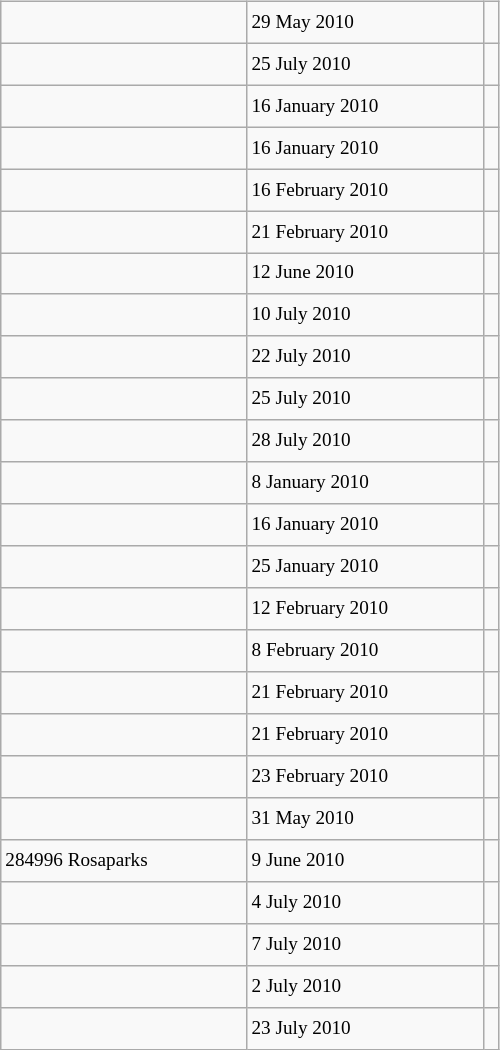<table class="wikitable" style="font-size: 80%; float: left; width: 26em; margin-right: 1em; height: 700px">
<tr>
<td></td>
<td>29 May 2010</td>
<td></td>
</tr>
<tr>
<td></td>
<td>25 July 2010</td>
<td></td>
</tr>
<tr>
<td></td>
<td>16 January 2010</td>
<td></td>
</tr>
<tr>
<td></td>
<td>16 January 2010</td>
<td></td>
</tr>
<tr>
<td></td>
<td>16 February 2010</td>
<td></td>
</tr>
<tr>
<td></td>
<td>21 February 2010</td>
<td></td>
</tr>
<tr>
<td></td>
<td>12 June 2010</td>
<td></td>
</tr>
<tr>
<td></td>
<td>10 July 2010</td>
<td></td>
</tr>
<tr>
<td></td>
<td>22 July 2010</td>
<td></td>
</tr>
<tr>
<td></td>
<td>25 July 2010</td>
<td></td>
</tr>
<tr>
<td></td>
<td>28 July 2010</td>
<td></td>
</tr>
<tr>
<td></td>
<td>8 January 2010</td>
<td></td>
</tr>
<tr>
<td></td>
<td>16 January 2010</td>
<td></td>
</tr>
<tr>
<td></td>
<td>25 January 2010</td>
<td></td>
</tr>
<tr>
<td></td>
<td>12 February 2010</td>
<td></td>
</tr>
<tr>
<td></td>
<td>8 February 2010</td>
<td></td>
</tr>
<tr>
<td></td>
<td>21 February 2010</td>
<td></td>
</tr>
<tr>
<td></td>
<td>21 February 2010</td>
<td></td>
</tr>
<tr>
<td></td>
<td>23 February 2010</td>
<td></td>
</tr>
<tr>
<td></td>
<td>31 May 2010</td>
<td></td>
</tr>
<tr>
<td>284996 Rosaparks</td>
<td>9 June 2010</td>
<td></td>
</tr>
<tr>
<td></td>
<td>4 July 2010</td>
<td></td>
</tr>
<tr>
<td></td>
<td>7 July 2010</td>
<td></td>
</tr>
<tr>
<td></td>
<td>2 July 2010</td>
<td></td>
</tr>
<tr>
<td></td>
<td>23 July 2010</td>
<td></td>
</tr>
</table>
